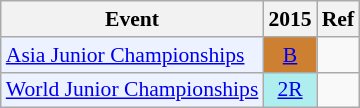<table style='font-size: 90%; text-align:center;' class='wikitable'>
<tr>
<th>Event</th>
<th>2015</th>
<th>Ref</th>
</tr>
<tr>
<td bgcolor="#ECF2FF"; align="left"><a href='#'>Asia Junior Championships</a></td>
<td bgcolor=CD7F32><a href='#'>B</a></td>
<td></td>
</tr>
<tr>
<td bgcolor="#ECF2FF"; align="left"><a href='#'>World Junior Championships</a></td>
<td bgcolor=AFEEEE><a href='#'>2R</a></td>
<td></td>
</tr>
</table>
